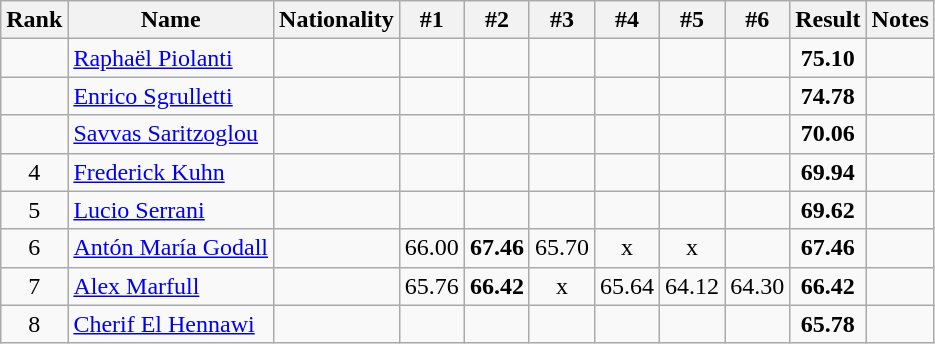<table class="wikitable sortable" style="text-align:center">
<tr>
<th>Rank</th>
<th>Name</th>
<th>Nationality</th>
<th>#1</th>
<th>#2</th>
<th>#3</th>
<th>#4</th>
<th>#5</th>
<th>#6</th>
<th>Result</th>
<th>Notes</th>
</tr>
<tr>
<td></td>
<td align=left><a href='#'>Raphaël Piolanti</a></td>
<td align=left></td>
<td></td>
<td></td>
<td></td>
<td></td>
<td></td>
<td></td>
<td><strong>75.10</strong></td>
<td></td>
</tr>
<tr>
<td></td>
<td align=left><a href='#'>Enrico Sgrulletti</a></td>
<td align=left></td>
<td></td>
<td></td>
<td></td>
<td></td>
<td></td>
<td></td>
<td><strong>74.78</strong></td>
<td></td>
</tr>
<tr>
<td></td>
<td align=left><a href='#'>Savvas Saritzoglou</a></td>
<td align=left></td>
<td></td>
<td></td>
<td></td>
<td></td>
<td></td>
<td></td>
<td><strong>70.06</strong></td>
<td></td>
</tr>
<tr>
<td>4</td>
<td align=left><a href='#'>Frederick Kuhn</a></td>
<td align=left></td>
<td></td>
<td></td>
<td></td>
<td></td>
<td></td>
<td></td>
<td><strong>69.94</strong></td>
<td></td>
</tr>
<tr>
<td>5</td>
<td align=left><a href='#'>Lucio Serrani</a></td>
<td align=left></td>
<td></td>
<td></td>
<td></td>
<td></td>
<td></td>
<td></td>
<td><strong>69.62</strong></td>
<td></td>
</tr>
<tr>
<td>6</td>
<td align=left><a href='#'>Antón María Godall</a></td>
<td align=left></td>
<td>66.00</td>
<td><strong>67.46</strong></td>
<td>65.70</td>
<td>x</td>
<td>x</td>
<td></td>
<td><strong>67.46</strong></td>
<td></td>
</tr>
<tr>
<td>7</td>
<td align=left><a href='#'>Alex Marfull</a></td>
<td align=left></td>
<td>65.76</td>
<td><strong>66.42</strong></td>
<td>x</td>
<td>65.64</td>
<td>64.12</td>
<td>64.30</td>
<td><strong>66.42</strong></td>
<td></td>
</tr>
<tr>
<td>8</td>
<td align=left><a href='#'>Cherif El Hennawi</a></td>
<td align=left></td>
<td></td>
<td></td>
<td></td>
<td></td>
<td></td>
<td></td>
<td><strong>65.78</strong></td>
<td></td>
</tr>
</table>
